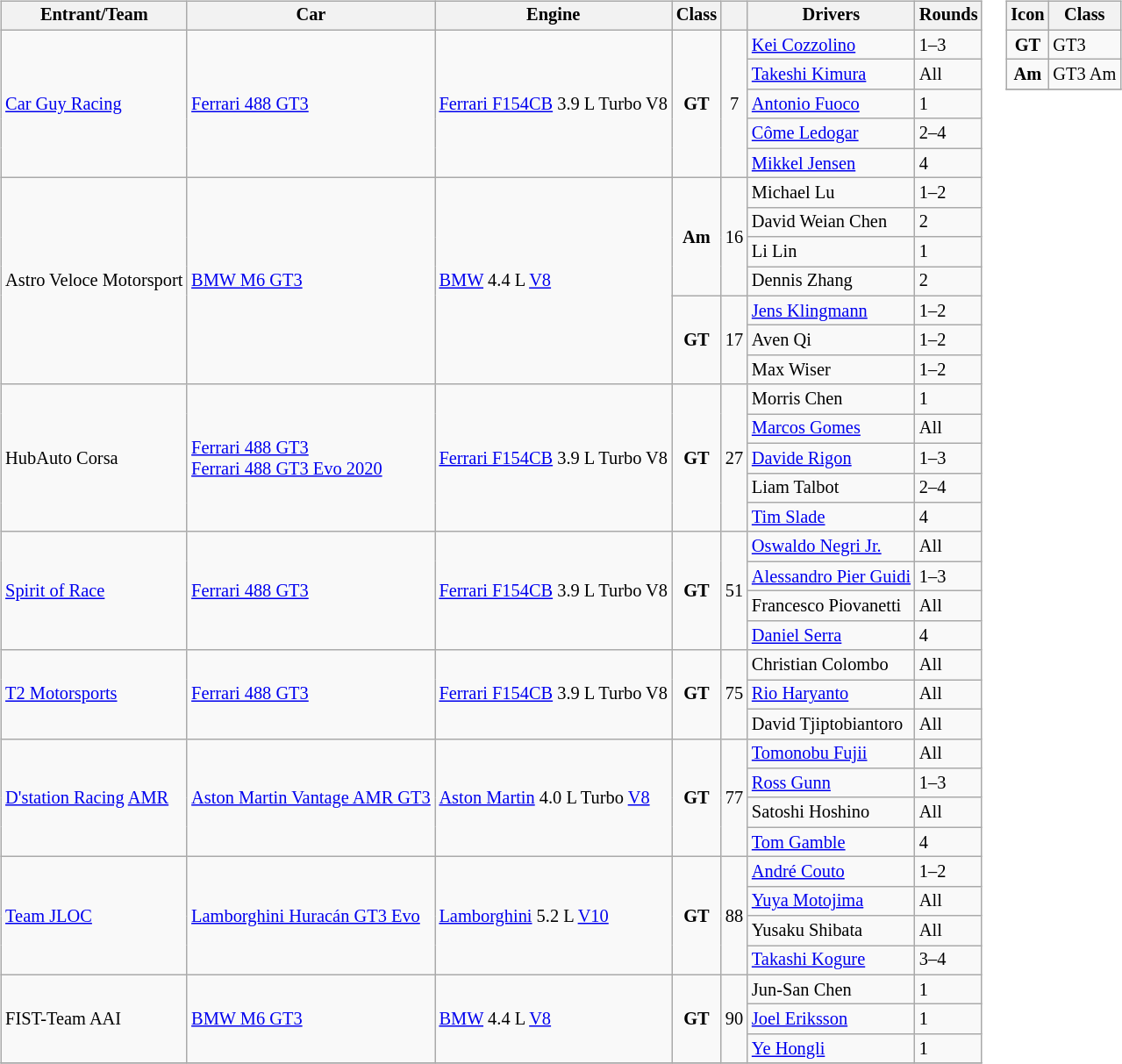<table>
<tr>
<td><br><table class="wikitable" style="font-size: 85%">
<tr>
<th>Entrant/Team</th>
<th>Car</th>
<th>Engine</th>
<th>Class</th>
<th></th>
<th>Drivers</th>
<th>Rounds</th>
</tr>
<tr>
<td rowspan=5> <a href='#'>Car Guy Racing</a></td>
<td rowspan=5><a href='#'>Ferrari 488 GT3</a></td>
<td rowspan=5><a href='#'>Ferrari F154CB</a> 3.9 L Turbo V8</td>
<td align=center rowspan=5><strong><span>GT</span></strong></td>
<td rowspan=5 align="center">7</td>
<td> <a href='#'>Kei Cozzolino</a></td>
<td>1–3</td>
</tr>
<tr>
<td> <a href='#'>Takeshi Kimura</a></td>
<td>All</td>
</tr>
<tr>
<td> <a href='#'>Antonio Fuoco</a></td>
<td>1</td>
</tr>
<tr>
<td> <a href='#'>Côme Ledogar</a></td>
<td>2–4</td>
</tr>
<tr>
<td> <a href='#'>Mikkel Jensen</a></td>
<td>4</td>
</tr>
<tr>
<td rowspan=7> Astro Veloce Motorsport</td>
<td rowspan=7><a href='#'>BMW M6 GT3</a></td>
<td rowspan=7><a href='#'>BMW</a> 4.4 L <a href='#'>V8</a></td>
<td align=center rowspan=4><strong><span>Am</span></strong></td>
<td rowspan=4 align="center">16</td>
<td> Michael Lu</td>
<td>1–2</td>
</tr>
<tr>
<td> David Weian Chen</td>
<td>2</td>
</tr>
<tr>
<td> Li Lin</td>
<td>1</td>
</tr>
<tr>
<td> Dennis Zhang</td>
<td>2</td>
</tr>
<tr>
<td align=center rowspan=3><strong><span>GT</span></strong></td>
<td rowspan=3 align="center">17</td>
<td> <a href='#'>Jens Klingmann</a></td>
<td>1–2</td>
</tr>
<tr>
<td> Aven Qi</td>
<td>1–2</td>
</tr>
<tr>
<td> Max Wiser</td>
<td>1–2</td>
</tr>
<tr>
<td rowspan=5> HubAuto Corsa</td>
<td rowspan=5><a href='#'>Ferrari 488 GT3</a> <small></small> <br> <a href='#'>Ferrari 488 GT3 Evo 2020</a> <small></small></td>
<td rowspan=5><a href='#'>Ferrari F154CB</a> 3.9 L Turbo V8</td>
<td align=center rowspan=5><strong><span>GT</span></strong></td>
<td rowspan=5 align="center">27</td>
<td> Morris Chen</td>
<td>1</td>
</tr>
<tr>
<td> <a href='#'>Marcos Gomes</a></td>
<td>All</td>
</tr>
<tr>
<td> <a href='#'>Davide Rigon</a></td>
<td>1–3</td>
</tr>
<tr>
<td> Liam Talbot</td>
<td>2–4</td>
</tr>
<tr>
<td> <a href='#'>Tim Slade</a></td>
<td>4</td>
</tr>
<tr>
<td rowspan=4> <a href='#'>Spirit of Race</a></td>
<td rowspan=4><a href='#'>Ferrari 488 GT3</a></td>
<td rowspan=4><a href='#'>Ferrari F154CB</a> 3.9 L Turbo V8</td>
<td align=center rowspan=4><strong><span>GT</span></strong></td>
<td rowspan=4 align="center">51</td>
<td> <a href='#'>Oswaldo Negri Jr.</a></td>
<td>All</td>
</tr>
<tr>
<td> <a href='#'>Alessandro Pier Guidi</a></td>
<td>1–3</td>
</tr>
<tr>
<td> Francesco Piovanetti</td>
<td>All</td>
</tr>
<tr>
<td> <a href='#'>Daniel Serra</a></td>
<td>4</td>
</tr>
<tr>
<td rowspan=3> <a href='#'>T2 Motorsports</a></td>
<td rowspan=3><a href='#'>Ferrari 488 GT3</a></td>
<td rowspan=3><a href='#'>Ferrari F154CB</a> 3.9 L Turbo V8</td>
<td align=center rowspan=3><strong><span>GT</span></strong></td>
<td rowspan=3 align="center">75</td>
<td> Christian Colombo</td>
<td>All</td>
</tr>
<tr>
<td> <a href='#'>Rio Haryanto</a></td>
<td>All</td>
</tr>
<tr>
<td> David Tjiptobiantoro</td>
<td>All</td>
</tr>
<tr>
<td rowspan=4> <a href='#'>D'station Racing</a> <a href='#'>AMR</a></td>
<td rowspan=4><a href='#'>Aston Martin Vantage AMR GT3</a></td>
<td rowspan=4><a href='#'>Aston Martin</a> 4.0 L Turbo <a href='#'>V8</a></td>
<td align=center rowspan=4><strong><span>GT</span></strong></td>
<td rowspan=4 align="center">77</td>
<td> <a href='#'>Tomonobu Fujii</a></td>
<td>All</td>
</tr>
<tr>
<td> <a href='#'>Ross Gunn</a></td>
<td>1–3</td>
</tr>
<tr>
<td> Satoshi Hoshino</td>
<td>All</td>
</tr>
<tr>
<td> <a href='#'>Tom Gamble</a></td>
<td>4</td>
</tr>
<tr>
<td rowspan=4> <a href='#'>Team JLOC</a></td>
<td rowspan=4><a href='#'>Lamborghini Huracán GT3 Evo</a></td>
<td rowspan=4><a href='#'>Lamborghini</a> 5.2 L <a href='#'>V10</a></td>
<td align=center rowspan=4><strong><span>GT</span></strong></td>
<td rowspan=4 align="center">88</td>
<td> <a href='#'>André Couto</a></td>
<td>1–2</td>
</tr>
<tr>
<td> <a href='#'>Yuya Motojima</a></td>
<td>All</td>
</tr>
<tr>
<td> Yusaku Shibata</td>
<td>All</td>
</tr>
<tr>
<td> <a href='#'>Takashi Kogure</a></td>
<td>3–4</td>
</tr>
<tr>
<td rowspan=3> FIST-Team AAI</td>
<td rowspan=3><a href='#'>BMW M6 GT3</a></td>
<td rowspan=3><a href='#'>BMW</a> 4.4 L <a href='#'>V8</a></td>
<td align=center rowspan=3><strong><span>GT</span></strong></td>
<td rowspan=3 align="center">90</td>
<td> Jun-San Chen</td>
<td>1</td>
</tr>
<tr>
<td> <a href='#'>Joel Eriksson</a></td>
<td>1</td>
</tr>
<tr>
<td> <a href='#'>Ye Hongli</a></td>
<td>1</td>
</tr>
<tr>
</tr>
</table>
</td>
<td valign="top"><br><table class="wikitable" style="font-size: 85%;">
<tr>
<th>Icon</th>
<th>Class</th>
</tr>
<tr>
<td align=center><strong><span>GT</span></strong></td>
<td>GT3</td>
</tr>
<tr>
<td align=center><strong><span>Am</span></strong></td>
<td>GT3 Am</td>
</tr>
<tr>
</tr>
</table>
</td>
</tr>
</table>
